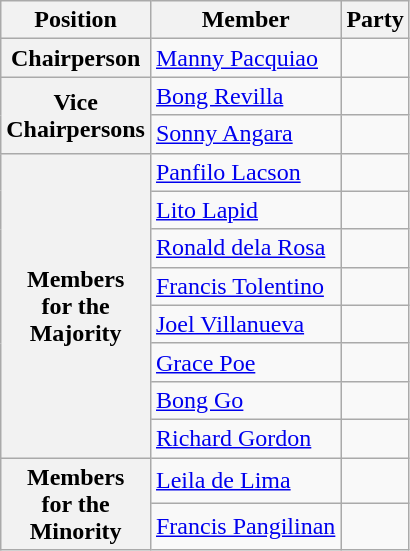<table class="wikitable">
<tr>
<th>Position</th>
<th>Member</th>
<th colspan="2">Party</th>
</tr>
<tr>
<th><strong>Chairperson</strong></th>
<td><a href='#'>Manny Pacquiao</a></td>
<td></td>
</tr>
<tr>
<th rowspan=2><strong>Vice<br>Chairpersons</strong></th>
<td><a href='#'>Bong Revilla</a></td>
<td></td>
</tr>
<tr>
<td><a href='#'>Sonny Angara</a></td>
<td></td>
</tr>
<tr>
<th rowspan="8"><strong>Members</strong><br><strong>for the</strong><br><strong>Majority</strong></th>
<td><a href='#'>Panfilo Lacson</a></td>
<td></td>
</tr>
<tr>
<td><a href='#'>Lito Lapid</a></td>
<td></td>
</tr>
<tr>
<td><a href='#'>Ronald dela Rosa</a></td>
<td></td>
</tr>
<tr>
<td><a href='#'>Francis Tolentino</a></td>
<td></td>
</tr>
<tr>
<td><a href='#'>Joel Villanueva</a></td>
<td></td>
</tr>
<tr>
<td><a href='#'>Grace Poe</a></td>
<td></td>
</tr>
<tr>
<td><a href='#'>Bong Go</a></td>
<td></td>
</tr>
<tr>
<td><a href='#'>Richard Gordon</a></td>
<td></td>
</tr>
<tr>
<th rowspan=2><strong>Members</strong><br><strong>for the</strong><br><strong>Minority</strong></th>
<td><a href='#'>Leila de Lima</a></td>
<td></td>
</tr>
<tr>
<td><a href='#'>Francis Pangilinan</a></td>
<td></td>
</tr>
</table>
